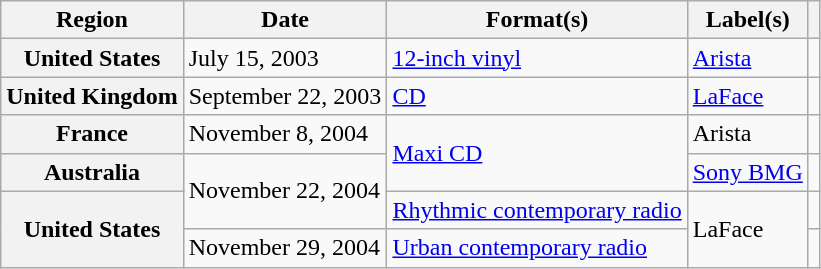<table class="wikitable plainrowheaders">
<tr>
<th scope="col">Region</th>
<th scope="col">Date</th>
<th scope="col">Format(s)</th>
<th scope="col">Label(s)</th>
<th scope="col"></th>
</tr>
<tr>
<th scope="row">United States</th>
<td>July 15, 2003</td>
<td><a href='#'>12-inch vinyl</a></td>
<td><a href='#'>Arista</a></td>
<td></td>
</tr>
<tr>
<th scope="row">United Kingdom</th>
<td>September 22, 2003</td>
<td><a href='#'>CD</a></td>
<td><a href='#'>LaFace</a></td>
<td></td>
</tr>
<tr>
<th scope="row">France</th>
<td>November 8, 2004</td>
<td rowspan="2"><a href='#'>Maxi CD</a></td>
<td>Arista</td>
<td></td>
</tr>
<tr>
<th scope="row">Australia</th>
<td rowspan="2">November 22, 2004</td>
<td><a href='#'>Sony BMG</a></td>
<td></td>
</tr>
<tr>
<th scope="row" rowspan="2">United States</th>
<td><a href='#'>Rhythmic contemporary radio</a></td>
<td rowspan="2">LaFace</td>
<td></td>
</tr>
<tr>
<td>November 29, 2004</td>
<td><a href='#'>Urban contemporary radio</a></td>
<td></td>
</tr>
</table>
